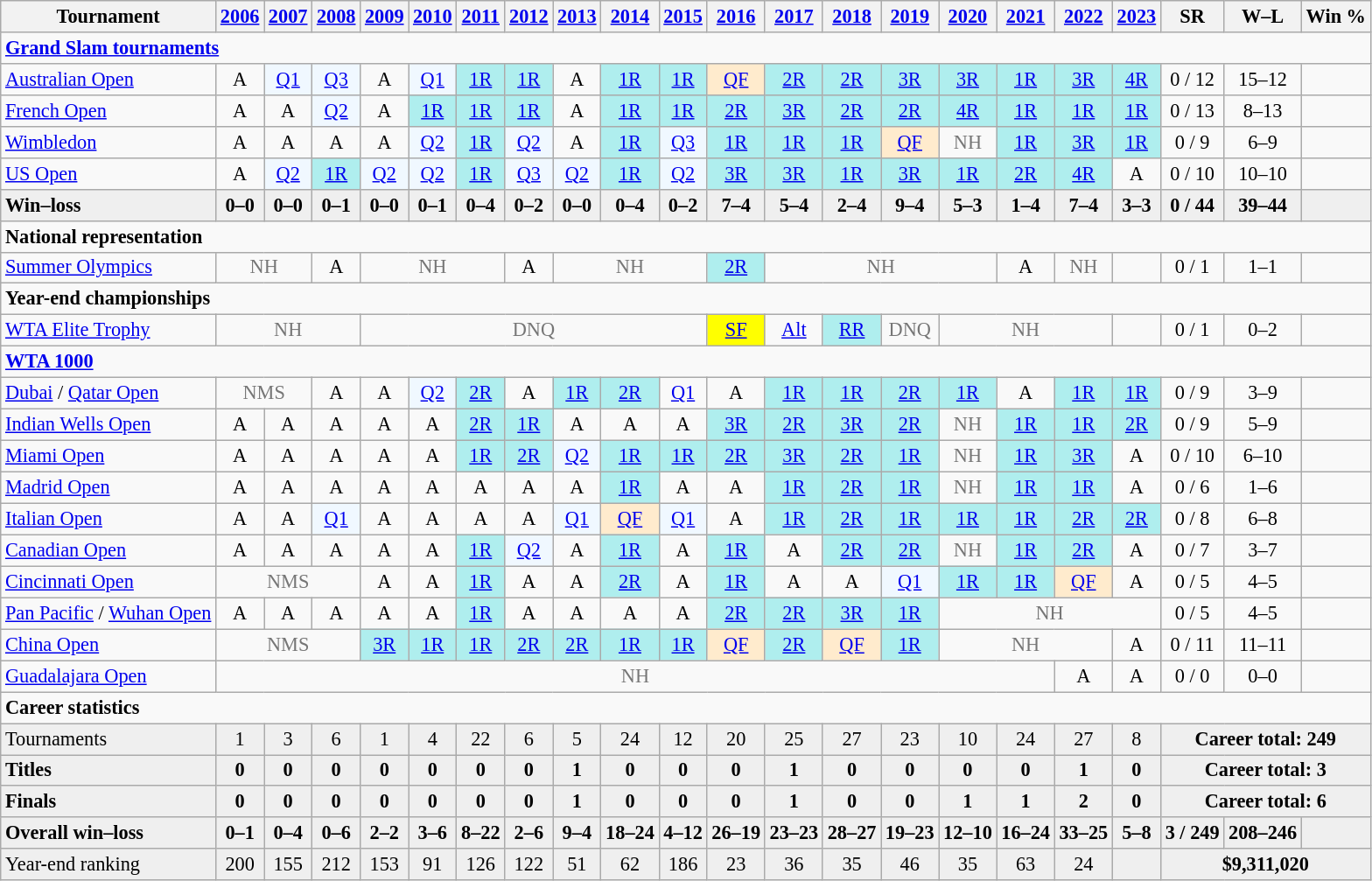<table class="wikitable nowrap" style=text-align:center;font-size:93%>
<tr>
<th>Tournament</th>
<th><a href='#'>2006</a></th>
<th><a href='#'>2007</a></th>
<th><a href='#'>2008</a></th>
<th><a href='#'>2009</a></th>
<th><a href='#'>2010</a></th>
<th><a href='#'>2011</a></th>
<th><a href='#'>2012</a></th>
<th><a href='#'>2013</a></th>
<th><a href='#'>2014</a></th>
<th><a href='#'>2015</a></th>
<th><a href='#'>2016</a></th>
<th><a href='#'>2017</a></th>
<th><a href='#'>2018</a></th>
<th><a href='#'>2019</a></th>
<th><a href='#'>2020</a></th>
<th><a href='#'>2021</a></th>
<th><a href='#'>2022</a></th>
<th><a href='#'>2023</a></th>
<th>SR</th>
<th>W–L</th>
<th>Win %</th>
</tr>
<tr>
<td colspan="22" style="text-align:left"><strong><a href='#'>Grand Slam tournaments</a></strong></td>
</tr>
<tr>
<td align=left><a href='#'>Australian Open</a></td>
<td>A</td>
<td bgcolor=f0f8ff><a href='#'>Q1</a></td>
<td bgcolor=f0f8ff><a href='#'>Q3</a></td>
<td>A</td>
<td bgcolor=f0f8ff><a href='#'>Q1</a></td>
<td bgcolor=afeeee><a href='#'>1R</a></td>
<td bgcolor=afeeee><a href='#'>1R</a></td>
<td>A</td>
<td bgcolor=afeeee><a href='#'>1R</a></td>
<td bgcolor=afeeee><a href='#'>1R</a></td>
<td bgcolor=ffebcd><a href='#'>QF</a></td>
<td bgcolor=afeeee><a href='#'>2R</a></td>
<td bgcolor=afeeee><a href='#'>2R</a></td>
<td bgcolor=afeeee><a href='#'>3R</a></td>
<td bgcolor=afeeee><a href='#'>3R</a></td>
<td bgcolor=afeeee><a href='#'>1R</a></td>
<td bgcolor=afeeee><a href='#'>3R</a></td>
<td bgcolor=afeeee><a href='#'>4R</a></td>
<td>0 / 12</td>
<td>15–12</td>
<td></td>
</tr>
<tr>
<td align=left><a href='#'>French Open</a></td>
<td>A</td>
<td>A</td>
<td bgcolor=f0f8ff><a href='#'>Q2</a></td>
<td>A</td>
<td bgcolor=afeeee><a href='#'>1R</a></td>
<td bgcolor=afeeee><a href='#'>1R</a></td>
<td bgcolor=afeeee><a href='#'>1R</a></td>
<td>A</td>
<td bgcolor=afeeee><a href='#'>1R</a></td>
<td bgcolor=afeeee><a href='#'>1R</a></td>
<td bgcolor=afeeee><a href='#'>2R</a></td>
<td bgcolor=afeeee><a href='#'>3R</a></td>
<td bgcolor=afeeee><a href='#'>2R</a></td>
<td bgcolor=afeeee><a href='#'>2R</a></td>
<td bgcolor=afeeee><a href='#'>4R</a></td>
<td bgcolor=afeeee><a href='#'>1R</a></td>
<td bgcolor=afeeee><a href='#'>1R</a></td>
<td bgcolor=afeeee><a href='#'>1R</a></td>
<td>0 / 13</td>
<td>8–13</td>
<td></td>
</tr>
<tr>
<td align=left><a href='#'>Wimbledon</a></td>
<td>A</td>
<td>A</td>
<td>A</td>
<td>A</td>
<td bgcolor=f0f8ff><a href='#'>Q2</a></td>
<td bgcolor=afeeee><a href='#'>1R</a></td>
<td bgcolor=f0f8ff><a href='#'>Q2</a></td>
<td>A</td>
<td bgcolor=afeeee><a href='#'>1R</a></td>
<td bgcolor=f0f8ff><a href='#'>Q3</a></td>
<td bgcolor=afeeee><a href='#'>1R</a></td>
<td bgcolor=afeeee><a href='#'>1R</a></td>
<td bgcolor=afeeee><a href='#'>1R</a></td>
<td bgcolor=ffebcd><a href='#'>QF</a></td>
<td style=color:#767676>NH</td>
<td bgcolor=afeeee><a href='#'>1R</a></td>
<td bgcolor=afeeee><a href='#'>3R</a></td>
<td bgcolor=afeeee><a href='#'>1R</a></td>
<td>0 / 9</td>
<td>6–9</td>
<td></td>
</tr>
<tr>
<td align=left><a href='#'>US Open</a></td>
<td>A</td>
<td bgcolor=f0f8ff><a href='#'>Q2</a></td>
<td bgcolor=afeeee><a href='#'>1R</a></td>
<td bgcolor=f0f8ff><a href='#'>Q2</a></td>
<td bgcolor=f0f8ff><a href='#'>Q2</a></td>
<td bgcolor=afeeee><a href='#'>1R</a></td>
<td bgcolor=f0f8ff><a href='#'>Q3</a></td>
<td bgcolor=f0f8ff><a href='#'>Q2</a></td>
<td bgcolor=afeeee><a href='#'>1R</a></td>
<td bgcolor=f0f8ff><a href='#'>Q2</a></td>
<td bgcolor=afeeee><a href='#'>3R</a></td>
<td bgcolor=afeeee><a href='#'>3R</a></td>
<td bgcolor=afeeee><a href='#'>1R</a></td>
<td bgcolor=afeeee><a href='#'>3R</a></td>
<td bgcolor=afeeee><a href='#'>1R</a></td>
<td bgcolor=afeeee><a href='#'>2R</a></td>
<td bgcolor=afeeee><a href='#'>4R</a></td>
<td>A</td>
<td>0 / 10</td>
<td>10–10</td>
<td></td>
</tr>
<tr style=font-weight:bold;background:#efefef>
<td style=text-align:left>Win–loss</td>
<td>0–0</td>
<td>0–0</td>
<td>0–1</td>
<td>0–0</td>
<td>0–1</td>
<td>0–4</td>
<td>0–2</td>
<td>0–0</td>
<td>0–4</td>
<td>0–2</td>
<td>7–4</td>
<td>5–4</td>
<td>2–4</td>
<td>9–4</td>
<td>5–3</td>
<td>1–4</td>
<td>7–4</td>
<td>3–3</td>
<td>0 / 44</td>
<td>39–44</td>
<td></td>
</tr>
<tr>
<td colspan="22" style="text-align:left"><strong>National representation</strong></td>
</tr>
<tr>
<td align=left><a href='#'>Summer Olympics</a></td>
<td colspan=2 style=color:#767676>NH</td>
<td>A</td>
<td colspan=3 style=color:#767676>NH</td>
<td>A</td>
<td colspan=3 style=color:#767676>NH</td>
<td bgcolor=afeeee><a href='#'>2R</a></td>
<td colspan=4 style=color:#767676>NH</td>
<td>A</td>
<td colspan=1 style=color:#767676>NH</td>
<td></td>
<td>0 / 1</td>
<td>1–1</td>
<td></td>
</tr>
<tr>
<td colspan="22" style="text-align:left"><strong>Year-end championships</strong></td>
</tr>
<tr>
<td align=left><a href='#'>WTA Elite Trophy</a></td>
<td colspan=3 style=color:#767676>NH</td>
<td colspan=7 style=color:#767676>DNQ</td>
<td bgcolor=yellow><a href='#'>SF</a></td>
<td><a href='#'>Alt</a></td>
<td bgcolor=afeeee><a href='#'>RR</a></td>
<td style=color:#767676>DNQ</td>
<td colspan="3" style="color:#767676">NH</td>
<td></td>
<td>0 / 1</td>
<td>0–2</td>
<td></td>
</tr>
<tr>
<td colspan="22" style="text-align:left"><strong><a href='#'>WTA 1000</a></strong></td>
</tr>
<tr>
<td align=left><a href='#'>Dubai</a> / <a href='#'>Qatar Open</a></td>
<td colspan=2 style=color:#767676>NMS</td>
<td>A</td>
<td>A</td>
<td bgcolor=f0f8ff><a href='#'>Q2</a></td>
<td bgcolor=afeeee><a href='#'>2R</a></td>
<td>A</td>
<td bgcolor=afeeee><a href='#'>1R</a></td>
<td bgcolor=afeeee><a href='#'>2R</a></td>
<td><a href='#'>Q1</a></td>
<td>A</td>
<td bgcolor=afeeee><a href='#'>1R</a></td>
<td bgcolor=afeeee><a href='#'>1R</a></td>
<td bgcolor=afeeee><a href='#'>2R</a></td>
<td bgcolor=afeeee><a href='#'>1R</a></td>
<td>A</td>
<td bgcolor=afeeee><a href='#'>1R</a></td>
<td bgcolor=afeeee><a href='#'>1R</a></td>
<td>0 / 9</td>
<td>3–9</td>
<td></td>
</tr>
<tr>
<td align=left><a href='#'>Indian Wells Open</a></td>
<td>A</td>
<td>A</td>
<td>A</td>
<td>A</td>
<td>A</td>
<td bgcolor=afeeee><a href='#'>2R</a></td>
<td bgcolor=afeeee><a href='#'>1R</a></td>
<td>A</td>
<td>A</td>
<td>A</td>
<td bgcolor=afeeee><a href='#'>3R</a></td>
<td bgcolor=afeeee><a href='#'>2R</a></td>
<td bgcolor=afeeee><a href='#'>3R</a></td>
<td bgcolor=afeeee><a href='#'>2R</a></td>
<td style=color:#767676>NH</td>
<td bgcolor=afeeee><a href='#'>1R</a></td>
<td bgcolor=afeeee><a href='#'>1R</a></td>
<td bgcolor=afeeee><a href='#'>2R</a></td>
<td>0 / 9</td>
<td>5–9</td>
<td></td>
</tr>
<tr>
<td align=left><a href='#'>Miami Open</a></td>
<td>A</td>
<td>A</td>
<td>A</td>
<td>A</td>
<td>A</td>
<td bgcolor=afeeee><a href='#'>1R</a></td>
<td bgcolor=afeeee><a href='#'>2R</a></td>
<td bgcolor=f0f8ff><a href='#'>Q2</a></td>
<td bgcolor=afeeee><a href='#'>1R</a></td>
<td bgcolor=afeeee><a href='#'>1R</a></td>
<td bgcolor=afeeee><a href='#'>2R</a></td>
<td bgcolor=afeeee><a href='#'>3R</a></td>
<td bgcolor=afeeee><a href='#'>2R</a></td>
<td bgcolor=afeeee><a href='#'>1R</a></td>
<td style=color:#767676>NH</td>
<td bgcolor=afeeee><a href='#'>1R</a></td>
<td bgcolor=afeeee><a href='#'>3R</a></td>
<td>A</td>
<td>0 / 10</td>
<td>6–10</td>
<td></td>
</tr>
<tr>
<td align=left><a href='#'>Madrid Open</a></td>
<td>A</td>
<td>A</td>
<td>A</td>
<td>A</td>
<td>A</td>
<td>A</td>
<td>A</td>
<td>A</td>
<td bgcolor=afeeee><a href='#'>1R</a></td>
<td>A</td>
<td>A</td>
<td bgcolor=afeeee><a href='#'>1R</a></td>
<td bgcolor=afeeee><a href='#'>2R</a></td>
<td bgcolor=afeeee><a href='#'>1R</a></td>
<td style=color:#767676>NH</td>
<td bgcolor=afeeee><a href='#'>1R</a></td>
<td bgcolor="afeeee"><a href='#'>1R</a></td>
<td>A</td>
<td>0 / 6</td>
<td>1–6</td>
<td></td>
</tr>
<tr>
<td align=left><a href='#'>Italian Open</a></td>
<td>A</td>
<td>A</td>
<td bgcolor=f0f8ff><a href='#'>Q1</a></td>
<td>A</td>
<td>A</td>
<td>A</td>
<td>A</td>
<td bgcolor=f0f8ff><a href='#'>Q1</a></td>
<td bgcolor=ffebcd><a href='#'>QF</a></td>
<td bgcolor=f0f8ff><a href='#'>Q1</a></td>
<td>A</td>
<td bgcolor=afeeee><a href='#'>1R</a></td>
<td bgcolor=afeeee><a href='#'>2R</a></td>
<td bgcolor=afeeee><a href='#'>1R</a></td>
<td bgcolor=afeeee><a href='#'>1R</a></td>
<td bgcolor=afeeee><a href='#'>1R</a></td>
<td bgcolor=afeeee><a href='#'>2R</a></td>
<td bgcolor=afeeee><a href='#'>2R</a></td>
<td>0 / 8</td>
<td>6–8</td>
<td></td>
</tr>
<tr>
<td align=left><a href='#'>Canadian Open</a></td>
<td>A</td>
<td>A</td>
<td>A</td>
<td>A</td>
<td>A</td>
<td bgcolor=afeeee><a href='#'>1R</a></td>
<td bgcolor=f0f8ff><a href='#'>Q2</a></td>
<td>A</td>
<td bgcolor=afeeee><a href='#'>1R</a></td>
<td>A</td>
<td bgcolor=afeeee><a href='#'>1R</a></td>
<td>A</td>
<td bgcolor=afeeee><a href='#'>2R</a></td>
<td bgcolor=afeeee><a href='#'>2R</a></td>
<td style=color:#767676>NH</td>
<td bgcolor=afeeee><a href='#'>1R</a></td>
<td bgcolor=afeeee><a href='#'>2R</a></td>
<td>A</td>
<td>0 / 7</td>
<td>3–7</td>
<td></td>
</tr>
<tr>
<td align=left><a href='#'>Cincinnati Open</a></td>
<td colspan=3 style=color:#767676>NMS</td>
<td>A</td>
<td>A</td>
<td bgcolor=afeeee><a href='#'>1R</a></td>
<td>A</td>
<td>A</td>
<td bgcolor=afeeee><a href='#'>2R</a></td>
<td>A</td>
<td bgcolor=afeeee><a href='#'>1R</a></td>
<td>A</td>
<td>A</td>
<td bgcolor=f0f8ff><a href='#'>Q1</a></td>
<td bgcolor=afeeee><a href='#'>1R</a></td>
<td bgcolor=afeeee><a href='#'>1R</a></td>
<td bgcolor=ffebcd><a href='#'>QF</a></td>
<td>A</td>
<td>0 / 5</td>
<td>4–5</td>
<td></td>
</tr>
<tr>
<td align=left><a href='#'>Pan Pacific</a> / <a href='#'>Wuhan Open</a></td>
<td>A</td>
<td>A</td>
<td>A</td>
<td>A</td>
<td>A</td>
<td bgcolor=afeeee><a href='#'>1R</a></td>
<td>A</td>
<td>A</td>
<td>A</td>
<td>A</td>
<td bgcolor=afeeee><a href='#'>2R</a></td>
<td bgcolor=afeeee><a href='#'>2R</a></td>
<td bgcolor=afeeee><a href='#'>3R</a></td>
<td bgcolor=afeeee><a href='#'>1R</a></td>
<td colspan="4" style="color:#767676">NH</td>
<td>0 / 5</td>
<td>4–5</td>
<td></td>
</tr>
<tr>
<td align=left><a href='#'>China Open</a></td>
<td colspan=3 style=color:#767676>NMS</td>
<td bgcolor=afeeee><a href='#'>3R</a></td>
<td bgcolor=afeeee><a href='#'>1R</a></td>
<td bgcolor=afeeee><a href='#'>1R</a></td>
<td bgcolor=afeeee><a href='#'>2R</a></td>
<td bgcolor=afeeee><a href='#'>2R</a></td>
<td bgcolor=afeeee><a href='#'>1R</a></td>
<td bgcolor=afeeee><a href='#'>1R</a></td>
<td bgcolor=ffebcd><a href='#'>QF</a></td>
<td bgcolor=afeeee><a href='#'>2R</a></td>
<td bgcolor=ffebcd><a href='#'>QF</a></td>
<td bgcolor=afeeee><a href='#'>1R</a></td>
<td colspan="3" style="color:#767676">NH</td>
<td>A</td>
<td>0 / 11</td>
<td>11–11</td>
<td></td>
</tr>
<tr>
<td align=left><a href='#'>Guadalajara Open</a></td>
<td colspan="16" style=color:#767676>NH</td>
<td>A</td>
<td>A</td>
<td>0 / 0</td>
<td>0–0</td>
<td></td>
</tr>
<tr>
<td colspan="22" align="left"><strong>Career statistics</strong></td>
</tr>
<tr style=background:#efefef>
<td style=text-align:left>Tournaments</td>
<td>1</td>
<td>3</td>
<td>6</td>
<td>1</td>
<td>4</td>
<td>22</td>
<td>6</td>
<td>5</td>
<td>24</td>
<td>12</td>
<td>20</td>
<td>25</td>
<td>27</td>
<td>23</td>
<td>10</td>
<td>24</td>
<td>27</td>
<td>8</td>
<td colspan="3"><strong>Career total: 249</strong></td>
</tr>
<tr style=font-weight:bold;background:#efefef>
<td style=text-align:left>Titles</td>
<td>0</td>
<td>0</td>
<td>0</td>
<td>0</td>
<td>0</td>
<td>0</td>
<td>0</td>
<td>1</td>
<td>0</td>
<td>0</td>
<td>0</td>
<td>1</td>
<td>0</td>
<td>0</td>
<td>0</td>
<td>0</td>
<td>1</td>
<td>0</td>
<td colspan=3>Career total: 3</td>
</tr>
<tr style=font-weight:bold;background:#efefef>
<td style=text-align:left>Finals</td>
<td>0</td>
<td>0</td>
<td>0</td>
<td>0</td>
<td>0</td>
<td>0</td>
<td>0</td>
<td>1</td>
<td>0</td>
<td>0</td>
<td>0</td>
<td>1</td>
<td>0</td>
<td>0</td>
<td>1</td>
<td>1</td>
<td>2</td>
<td>0</td>
<td colspan=3>Career total: 6</td>
</tr>
<tr style=font-weight:bold;background:#efefef>
<td style=text-align:left>Overall win–loss</td>
<td>0–1</td>
<td>0–4</td>
<td>0–6</td>
<td>2–2</td>
<td>3–6</td>
<td>8–22</td>
<td>2–6</td>
<td>9–4</td>
<td>18–24</td>
<td>4–12</td>
<td>26–19</td>
<td>23–23</td>
<td>28–27</td>
<td>19–23</td>
<td>12–10</td>
<td>16–24</td>
<td>33–25</td>
<td>5–8</td>
<td>3 / 249</td>
<td>208–246</td>
<td></td>
</tr>
<tr style=background:#efefef>
<td align=left>Year-end ranking</td>
<td>200</td>
<td>155</td>
<td>212</td>
<td>153</td>
<td>91</td>
<td>126</td>
<td>122</td>
<td>51</td>
<td>62</td>
<td>186</td>
<td>23</td>
<td>36</td>
<td>35</td>
<td>46</td>
<td>35</td>
<td>63</td>
<td>24</td>
<td></td>
<td colspan="3"><strong>$9,311,020</strong></td>
</tr>
</table>
